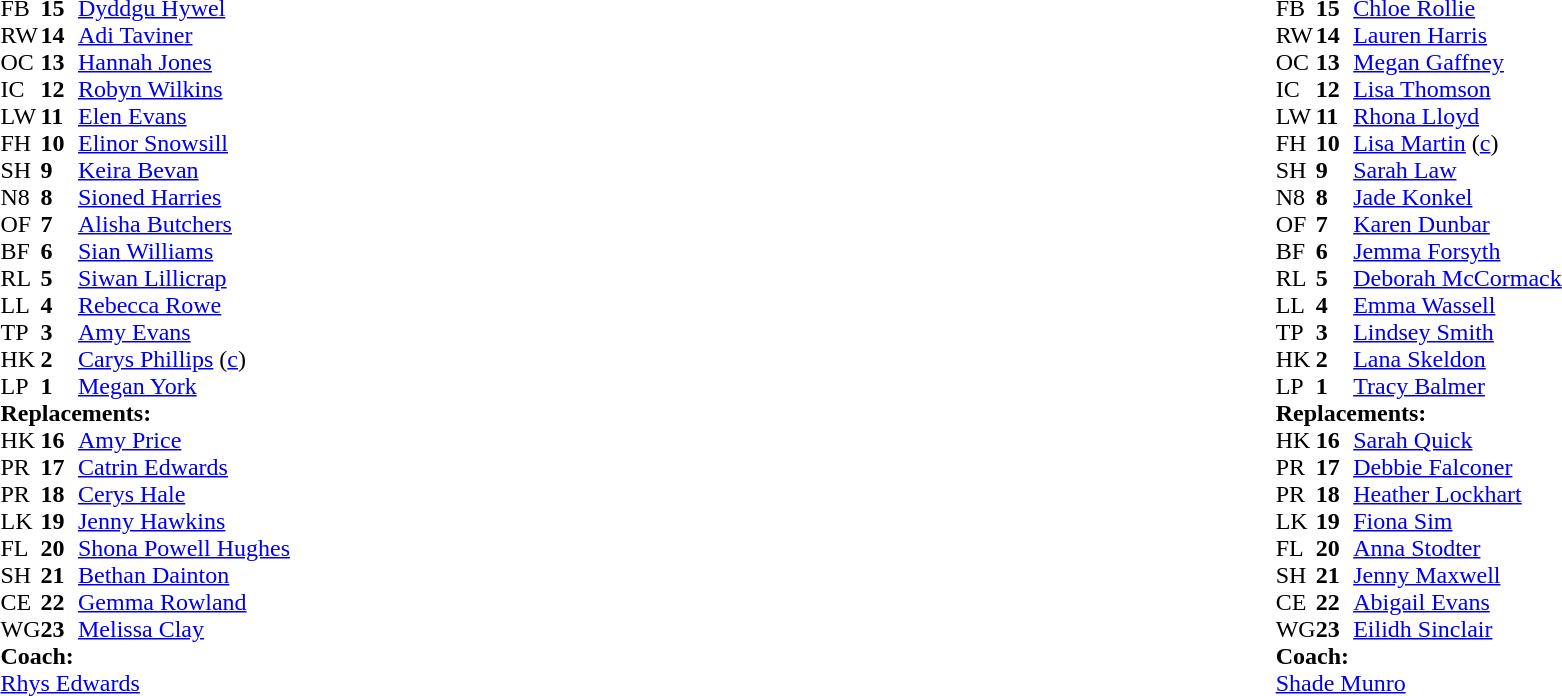<table style="width:100%">
<tr>
<td style="vertical-align:top; width:50%"><br><table cellspacing="0" cellpadding="0">
<tr>
<th width="25"></th>
<th width="25"></th>
</tr>
<tr>
<td>FB</td>
<td><strong>15</strong></td>
<td><a href='#'>Dyddgu Hywel</a></td>
</tr>
<tr>
<td>RW</td>
<td><strong>14</strong></td>
<td><a href='#'>Adi Taviner</a></td>
</tr>
<tr>
<td>OC</td>
<td><strong>13</strong></td>
<td><a href='#'>Hannah Jones</a></td>
<td></td>
</tr>
<tr>
<td>IC</td>
<td><strong>12</strong></td>
<td><a href='#'>Robyn Wilkins</a></td>
<td></td>
</tr>
<tr>
<td>LW</td>
<td><strong>11</strong></td>
<td><a href='#'>Elen Evans</a></td>
<td></td>
</tr>
<tr>
<td>FH</td>
<td><strong>10</strong></td>
<td><a href='#'>Elinor Snowsill</a></td>
</tr>
<tr>
<td>SH</td>
<td><strong>9</strong></td>
<td><a href='#'>Keira Bevan</a></td>
</tr>
<tr>
<td>N8</td>
<td><strong>8</strong></td>
<td><a href='#'>Sioned Harries</a></td>
<td></td>
</tr>
<tr>
<td>OF</td>
<td><strong>7</strong></td>
<td><a href='#'>Alisha Butchers</a></td>
</tr>
<tr>
<td>BF</td>
<td><strong>6</strong></td>
<td><a href='#'>Sian Williams</a></td>
</tr>
<tr>
<td>RL</td>
<td><strong>5</strong></td>
<td><a href='#'>Siwan Lillicrap</a></td>
</tr>
<tr>
<td>LL</td>
<td><strong>4</strong></td>
<td><a href='#'>Rebecca Rowe</a></td>
<td></td>
</tr>
<tr>
<td>TP</td>
<td><strong>3</strong></td>
<td><a href='#'>Amy Evans</a></td>
<td></td>
</tr>
<tr>
<td>HK</td>
<td><strong>2</strong></td>
<td><a href='#'>Carys Phillips</a> (<a href='#'>c</a>)</td>
<td></td>
</tr>
<tr>
<td>LP</td>
<td><strong>1</strong></td>
<td><a href='#'>Megan York</a></td>
<td></td>
</tr>
<tr>
<td colspan=4><strong>Replacements:</strong></td>
</tr>
<tr>
<td>HK</td>
<td><strong>16</strong></td>
<td><a href='#'>Amy Price</a></td>
<td></td>
</tr>
<tr>
<td>PR</td>
<td><strong>17</strong></td>
<td><a href='#'>Catrin Edwards</a></td>
<td></td>
</tr>
<tr>
<td>PR</td>
<td><strong>18</strong></td>
<td><a href='#'>Cerys Hale</a></td>
<td></td>
</tr>
<tr>
<td>LK</td>
<td><strong>19</strong></td>
<td><a href='#'>Jenny Hawkins</a></td>
<td></td>
</tr>
<tr>
<td>FL</td>
<td><strong>20</strong></td>
<td><a href='#'>Shona Powell Hughes</a></td>
<td></td>
</tr>
<tr>
<td>SH</td>
<td><strong>21</strong></td>
<td><a href='#'>Bethan Dainton</a></td>
<td></td>
</tr>
<tr>
<td>CE</td>
<td><strong>22</strong></td>
<td><a href='#'>Gemma Rowland</a></td>
<td></td>
</tr>
<tr>
<td>WG</td>
<td><strong>23</strong></td>
<td><a href='#'>Melissa Clay</a></td>
<td></td>
</tr>
<tr>
<td colspan="4"><strong>Coach:</strong></td>
</tr>
<tr>
<td colspan="4"> <a href='#'>Rhys Edwards</a></td>
</tr>
</table>
</td>
<td style="vertical-align:top"></td>
<td style="vertical-align:top; width:50%"><br><table cellspacing="0" cellpadding="0" style="margin:auto">
<tr>
<th width="25"></th>
<th width="25"></th>
</tr>
<tr>
<td>FB</td>
<td><strong>15</strong></td>
<td><a href='#'>Chloe Rollie</a></td>
</tr>
<tr>
<td>RW</td>
<td><strong>14</strong></td>
<td><a href='#'>Lauren Harris</a></td>
</tr>
<tr>
<td>OC</td>
<td><strong>13</strong></td>
<td><a href='#'>Megan Gaffney</a></td>
</tr>
<tr>
<td>IC</td>
<td><strong>12</strong></td>
<td><a href='#'>Lisa Thomson</a></td>
</tr>
<tr>
<td>LW</td>
<td><strong>11</strong></td>
<td><a href='#'>Rhona Lloyd</a></td>
</tr>
<tr>
<td>FH</td>
<td><strong>10</strong></td>
<td><a href='#'>Lisa Martin</a> (<a href='#'>c</a>)</td>
</tr>
<tr>
<td>SH</td>
<td><strong>9</strong></td>
<td><a href='#'>Sarah Law</a></td>
</tr>
<tr>
<td>N8</td>
<td><strong>8</strong></td>
<td><a href='#'>Jade Konkel</a></td>
</tr>
<tr>
<td>OF</td>
<td><strong>7</strong></td>
<td><a href='#'>Karen Dunbar</a></td>
</tr>
<tr>
<td>BF</td>
<td><strong>6</strong></td>
<td><a href='#'>Jemma Forsyth</a></td>
</tr>
<tr>
<td>RL</td>
<td><strong>5</strong></td>
<td><a href='#'>Deborah McCormack</a></td>
</tr>
<tr>
<td>LL</td>
<td><strong>4</strong></td>
<td><a href='#'>Emma Wassell</a></td>
</tr>
<tr>
<td>TP</td>
<td><strong>3</strong></td>
<td><a href='#'>Lindsey Smith</a></td>
</tr>
<tr>
<td>HK</td>
<td><strong>2</strong></td>
<td><a href='#'>Lana Skeldon</a></td>
</tr>
<tr>
<td>LP</td>
<td><strong>1</strong></td>
<td><a href='#'>Tracy Balmer</a></td>
</tr>
<tr>
<td colspan=4><strong>Replacements:</strong></td>
</tr>
<tr>
<td>HK</td>
<td><strong>16</strong></td>
<td><a href='#'>Sarah Quick</a></td>
</tr>
<tr>
<td>PR</td>
<td><strong>17</strong></td>
<td><a href='#'>Debbie Falconer</a></td>
</tr>
<tr>
<td>PR</td>
<td><strong>18</strong></td>
<td><a href='#'>Heather Lockhart</a></td>
</tr>
<tr>
<td>LK</td>
<td><strong>19</strong></td>
<td><a href='#'>Fiona Sim</a></td>
</tr>
<tr>
<td>FL</td>
<td><strong>20</strong></td>
<td><a href='#'>Anna Stodter</a></td>
</tr>
<tr>
<td>SH</td>
<td><strong>21</strong></td>
<td><a href='#'>Jenny Maxwell</a></td>
</tr>
<tr>
<td>CE</td>
<td><strong>22</strong></td>
<td><a href='#'>Abigail Evans</a></td>
</tr>
<tr>
<td>WG</td>
<td><strong>23</strong></td>
<td><a href='#'>Eilidh Sinclair</a></td>
</tr>
<tr>
<td colspan="4"><strong>Coach:</strong></td>
</tr>
<tr>
<td colspan="4"> <a href='#'>Shade Munro</a></td>
</tr>
</table>
</td>
</tr>
</table>
